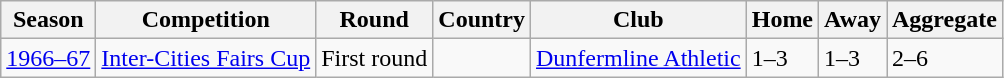<table class="wikitable">
<tr>
<th>Season</th>
<th>Competition</th>
<th>Round</th>
<th>Country</th>
<th>Club</th>
<th>Home</th>
<th>Away</th>
<th>Aggregate</th>
</tr>
<tr>
<td><a href='#'>1966–67</a></td>
<td><a href='#'>Inter-Cities Fairs Cup</a></td>
<td>First round</td>
<td></td>
<td><a href='#'>Dunfermline Athletic</a></td>
<td>1–3</td>
<td>1–3</td>
<td>2–6</td>
</tr>
</table>
